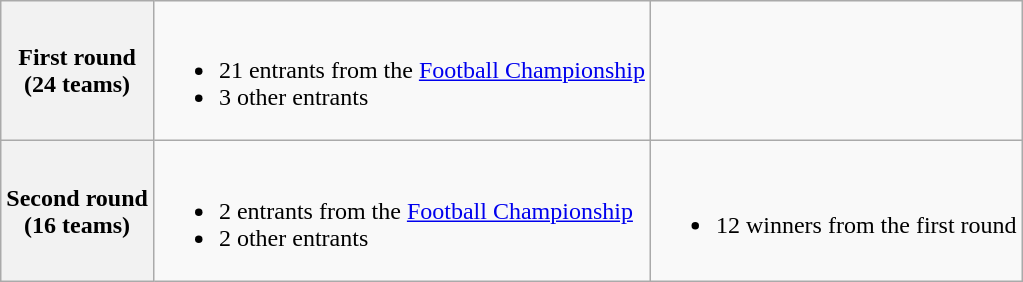<table class="wikitable">
<tr>
<th colspan=2>First round<br> (24  teams)</th>
<td><br><ul><li>21 entrants from the <a href='#'>Football Championship</a></li><li>3 other entrants</li></ul></td>
<td></td>
</tr>
<tr>
<th colspan=2>Second round<br> (16  teams)</th>
<td><br><ul><li>2 entrants from the <a href='#'>Football Championship</a></li><li>2 other entrants</li></ul></td>
<td><br><ul><li>12 winners from the first round</li></ul></td>
</tr>
</table>
